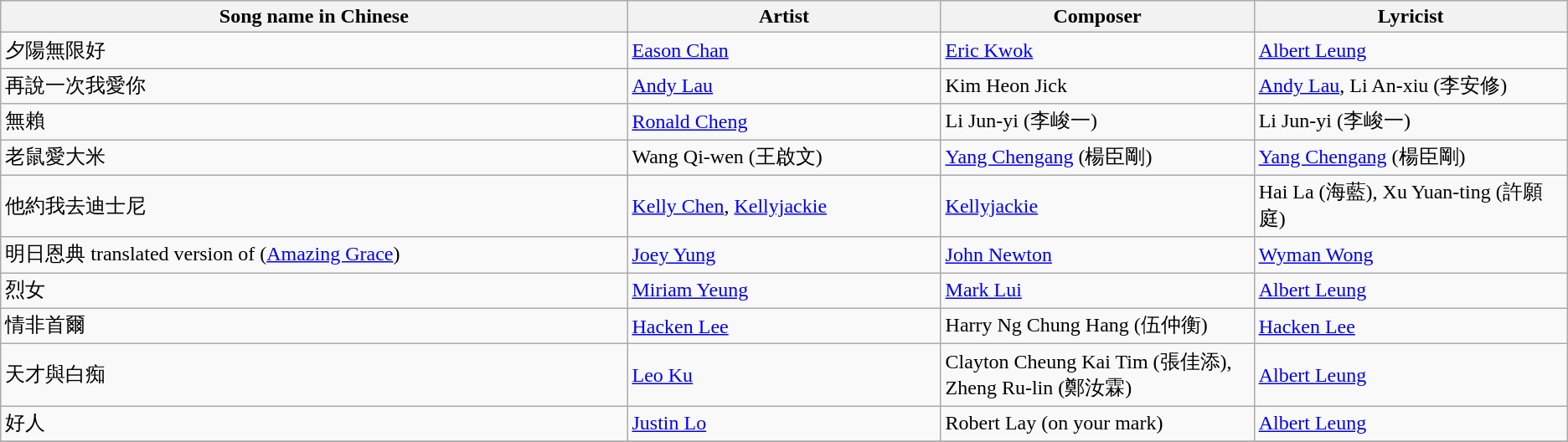<table class="wikitable">
<tr>
<th width=40%>Song name in Chinese</th>
<th width=20%>Artist</th>
<th width=20%>Composer</th>
<th width=20%>Lyricist</th>
</tr>
<tr>
<td>夕陽無限好</td>
<td><a href='#'>Eason Chan</a></td>
<td><a href='#'>Eric Kwok</a></td>
<td><a href='#'>Albert Leung</a></td>
</tr>
<tr>
<td>再說一次我愛你</td>
<td><a href='#'>Andy Lau</a></td>
<td>Kim Heon Jick</td>
<td><a href='#'>Andy Lau</a>, Li An-xiu (李安修)</td>
</tr>
<tr>
<td>無賴</td>
<td><a href='#'>Ronald Cheng</a></td>
<td>Li Jun-yi (李峻一)</td>
<td>Li Jun-yi (李峻一)</td>
</tr>
<tr>
<td>老鼠愛大米</td>
<td>Wang Qi-wen (王啟文)</td>
<td><a href='#'>Yang Chengang</a> (楊臣剛)</td>
<td><a href='#'>Yang Chengang</a> (楊臣剛)</td>
</tr>
<tr>
<td>他約我去迪士尼</td>
<td><a href='#'>Kelly Chen</a>, <a href='#'>Kellyjackie</a></td>
<td><a href='#'>Kellyjackie</a></td>
<td>Hai La (海藍), Xu Yuan-ting (許願庭)</td>
</tr>
<tr>
<td>明日恩典 translated version of (<a href='#'>Amazing Grace</a>)</td>
<td><a href='#'>Joey Yung</a></td>
<td><a href='#'>John Newton</a></td>
<td><a href='#'>Wyman Wong</a></td>
</tr>
<tr>
<td>烈女</td>
<td><a href='#'>Miriam Yeung</a></td>
<td><a href='#'>Mark Lui</a></td>
<td><a href='#'>Albert Leung</a></td>
</tr>
<tr>
<td>情非首爾</td>
<td><a href='#'>Hacken Lee</a></td>
<td>Harry Ng Chung Hang (伍仲衡)</td>
<td><a href='#'>Hacken Lee</a></td>
</tr>
<tr>
<td>天才與白痴</td>
<td><a href='#'>Leo Ku</a></td>
<td>Clayton Cheung Kai Tim (張佳添), Zheng Ru-lin (鄭汝霖)</td>
<td><a href='#'>Albert Leung</a></td>
</tr>
<tr>
<td>好人</td>
<td><a href='#'>Justin Lo</a></td>
<td>Robert Lay (on your mark)</td>
<td><a href='#'>Albert Leung</a></td>
</tr>
<tr>
</tr>
</table>
